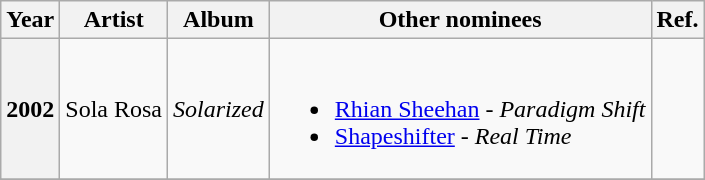<table class="wikitable sortable">
<tr>
<th scope="col">Year</th>
<th scope="col">Artist</th>
<th scope="col">Album</th>
<th scope="col" class=unsortable>Other nominees</th>
<th scope="col" class=unsortable>Ref.</th>
</tr>
<tr>
<th scope="row">2002</th>
<td>Sola Rosa</td>
<td><em>Solarized</em></td>
<td><br><ul><li><a href='#'>Rhian Sheehan</a> - <em>Paradigm Shift</em></li><li><a href='#'>Shapeshifter</a> - <em>Real Time</em></li></ul></td>
<td align="center"></td>
</tr>
<tr>
</tr>
</table>
